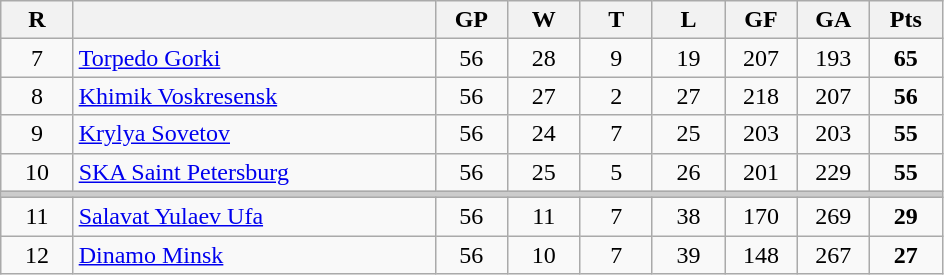<table class="wikitable sortable">
<tr>
<th bgcolor="#DDDDFF" width="5%">R</th>
<th bgcolor="#DDDDFF" width="25%"></th>
<th bgcolor="#DDDDFF" width="5%">GP</th>
<th bgcolor="#DDDDFF" width="5%">W</th>
<th bgcolor="#DDDDFF" width="5%">T</th>
<th bgcolor="#DDDDFF" width="5%">L</th>
<th bgcolor="#DDDDFF" width="5%">GF</th>
<th bgcolor="#DDDDFF" width="5%">GA</th>
<th bgcolor="#DDDDFF" width="5%">Pts</th>
</tr>
<tr align="center">
<td>7</td>
<td align="left"><a href='#'>Torpedo Gorki</a></td>
<td>56</td>
<td>28</td>
<td>9</td>
<td>19</td>
<td>207</td>
<td>193</td>
<td><strong>65</strong></td>
</tr>
<tr align="center">
<td>8</td>
<td align="left"><a href='#'>Khimik Voskresensk</a></td>
<td>56</td>
<td>27</td>
<td>2</td>
<td>27</td>
<td>218</td>
<td>207</td>
<td><strong>56</strong></td>
</tr>
<tr align="center">
<td>9</td>
<td align="left"><a href='#'>Krylya Sovetov</a></td>
<td>56</td>
<td>24</td>
<td>7</td>
<td>25</td>
<td>203</td>
<td>203</td>
<td><strong>55</strong></td>
</tr>
<tr align="center">
<td>10</td>
<td align="left"><a href='#'>SKA Saint Petersburg</a></td>
<td>56</td>
<td>25</td>
<td>5</td>
<td>26</td>
<td>201</td>
<td>229</td>
<td><strong>55</strong></td>
</tr>
<tr class="unsortable" style="color:#cccccc;background-color:#cccccc;height:3px">
<td colspan="13" style="height:3px;font-size:1px">8.5</td>
</tr>
<tr align="center">
<td>11</td>
<td align="left"><a href='#'>Salavat Yulaev Ufa</a></td>
<td>56</td>
<td>11</td>
<td>7</td>
<td>38</td>
<td>170</td>
<td>269</td>
<td><strong>29</strong></td>
</tr>
<tr align="center">
<td>12</td>
<td align="left"><a href='#'>Dinamo Minsk</a></td>
<td>56</td>
<td>10</td>
<td>7</td>
<td>39</td>
<td>148</td>
<td>267</td>
<td><strong>27</strong></td>
</tr>
</table>
